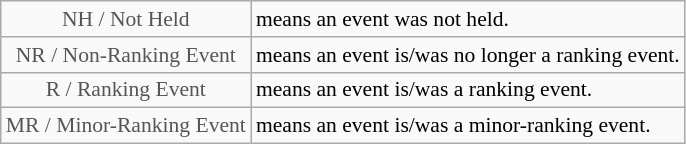<table class="wikitable" style="font-size:90%">
<tr>
<td style="text-align:center; color:#555555;" colspan="4">NH / Not Held</td>
<td>means an event was not held.</td>
</tr>
<tr>
<td style="text-align:center; color:#555555;" colspan="4">NR / Non-Ranking Event</td>
<td>means an event is/was no longer a ranking event.</td>
</tr>
<tr>
<td style="text-align:center; color:#555555;" colspan="4">R / Ranking Event</td>
<td>means an event is/was a ranking event.</td>
</tr>
<tr>
<td style="text-align:center; color:#555555;" colspan="4">MR / Minor-Ranking Event</td>
<td>means an event is/was a minor-ranking event.</td>
</tr>
</table>
